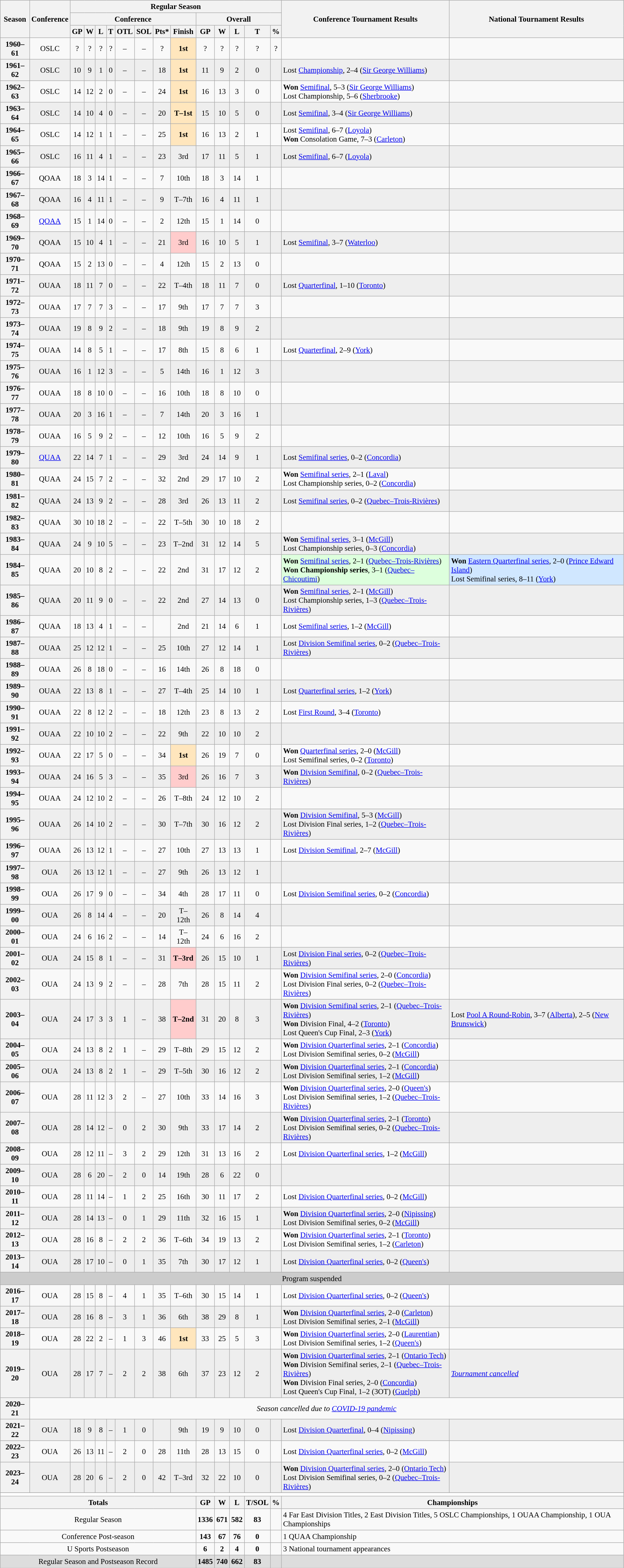<table class="wikitable" style="text-align: center; font-size: 95%">
<tr>
<th rowspan="3">Season</th>
<th rowspan="3">Conference</th>
<th colspan="13">Regular Season</th>
<th rowspan="3">Conference Tournament Results</th>
<th rowspan="3">National Tournament Results</th>
</tr>
<tr>
<th colspan="8">Conference</th>
<th colspan="5">Overall</th>
</tr>
<tr>
<th>GP</th>
<th>W</th>
<th>L</th>
<th>T</th>
<th>OTL</th>
<th>SOL</th>
<th>Pts*</th>
<th>Finish</th>
<th>GP</th>
<th>W</th>
<th>L</th>
<th>T</th>
<th>%</th>
</tr>
<tr>
<th>1960–61</th>
<td>OSLC</td>
<td>?</td>
<td>?</td>
<td>?</td>
<td>?</td>
<td>–</td>
<td>–</td>
<td>?</td>
<td style="background: #FFE6BD;"><strong>1st</strong></td>
<td>?</td>
<td>?</td>
<td>?</td>
<td>?</td>
<td>?</td>
<td align="left"></td>
<td align="left"></td>
</tr>
<tr bgcolor=eeeeee>
<th>1961–62</th>
<td>OSLC</td>
<td>10</td>
<td>9</td>
<td>1</td>
<td>0</td>
<td>–</td>
<td>–</td>
<td>18</td>
<td style="background: #FFE6BD;"><strong>1st</strong></td>
<td>11</td>
<td>9</td>
<td>2</td>
<td>0</td>
<td></td>
<td align="left">Lost <a href='#'>Championship</a>, 2–4 (<a href='#'>Sir George Williams</a>)</td>
<td align="left"></td>
</tr>
<tr>
<th>1962–63</th>
<td>OSLC</td>
<td>14</td>
<td>12</td>
<td>2</td>
<td>0</td>
<td>–</td>
<td>–</td>
<td>24</td>
<td style="background: #FFE6BD;"><strong>1st</strong></td>
<td>16</td>
<td>13</td>
<td>3</td>
<td>0</td>
<td></td>
<td align="left"><strong>Won</strong> <a href='#'>Semifinal</a>, 5–3 (<a href='#'>Sir George Williams</a>)<br>Lost Championship, 5–6 (<a href='#'>Sherbrooke</a>)</td>
<td align="left"></td>
</tr>
<tr bgcolor=eeeeee>
<th>1963–64</th>
<td>OSLC</td>
<td>14</td>
<td>10</td>
<td>4</td>
<td>0</td>
<td>–</td>
<td>–</td>
<td>20</td>
<td style="background: #FFE6BD;"><strong>T–1st</strong></td>
<td>15</td>
<td>10</td>
<td>5</td>
<td>0</td>
<td></td>
<td align="left">Lost <a href='#'>Semifinal</a>, 3–4 (<a href='#'>Sir George Williams</a>)</td>
<td align="left"></td>
</tr>
<tr>
<th>1964–65</th>
<td>OSLC</td>
<td>14</td>
<td>12</td>
<td>1</td>
<td>1</td>
<td>–</td>
<td>–</td>
<td>25</td>
<td style="background: #FFE6BD;"><strong>1st</strong></td>
<td>16</td>
<td>13</td>
<td>2</td>
<td>1</td>
<td></td>
<td align="left">Lost <a href='#'>Semifinal</a>, 6–7 (<a href='#'>Loyola</a>)<br><strong>Won</strong> Consolation Game, 7–3 (<a href='#'>Carleton</a>)</td>
<td align="left"></td>
</tr>
<tr bgcolor=eeeeee>
<th>1965–66</th>
<td>OSLC</td>
<td>16</td>
<td>11</td>
<td>4</td>
<td>1</td>
<td>–</td>
<td>–</td>
<td>23</td>
<td>3rd</td>
<td>17</td>
<td>11</td>
<td>5</td>
<td>1</td>
<td></td>
<td align="left">Lost <a href='#'>Semifinal</a>, 6–7 (<a href='#'>Loyola</a>)</td>
<td align="left"></td>
</tr>
<tr>
<th>1966–67</th>
<td>QOAA</td>
<td>18</td>
<td>3</td>
<td>14</td>
<td>1</td>
<td>–</td>
<td>–</td>
<td>7</td>
<td>10th</td>
<td>18</td>
<td>3</td>
<td>14</td>
<td>1</td>
<td></td>
<td align="left"></td>
<td align="left"></td>
</tr>
<tr bgcolor=eeeeee>
<th>1967–68</th>
<td>QOAA</td>
<td>16</td>
<td>4</td>
<td>11</td>
<td>1</td>
<td>–</td>
<td>–</td>
<td>9</td>
<td>T–7th</td>
<td>16</td>
<td>4</td>
<td>11</td>
<td>1</td>
<td></td>
<td align="left"></td>
<td align="left"></td>
</tr>
<tr>
<th>1968–69</th>
<td><a href='#'>QOAA</a></td>
<td>15</td>
<td>1</td>
<td>14</td>
<td>0</td>
<td>–</td>
<td>–</td>
<td>2</td>
<td>12th</td>
<td>15</td>
<td>1</td>
<td>14</td>
<td>0</td>
<td></td>
<td align="left"></td>
<td align="left"></td>
</tr>
<tr bgcolor=eeeeee>
<th>1969–70</th>
<td>QOAA</td>
<td>15</td>
<td>10</td>
<td>4</td>
<td>1</td>
<td>–</td>
<td>–</td>
<td>21</td>
<td style="background: #FFCCCC;">3rd</td>
<td>16</td>
<td>10</td>
<td>5</td>
<td>1</td>
<td></td>
<td align="left">Lost <a href='#'>Semifinal</a>, 3–7 (<a href='#'>Waterloo</a>)</td>
<td align="left"></td>
</tr>
<tr>
<th>1970–71</th>
<td>QOAA</td>
<td>15</td>
<td>2</td>
<td>13</td>
<td>0</td>
<td>–</td>
<td>–</td>
<td>4</td>
<td>12th</td>
<td>15</td>
<td>2</td>
<td>13</td>
<td>0</td>
<td></td>
<td align="left"></td>
<td align="left"></td>
</tr>
<tr bgcolor=eeeeee>
<th>1971–72</th>
<td>OUAA</td>
<td>18</td>
<td>11</td>
<td>7</td>
<td>0</td>
<td>–</td>
<td>–</td>
<td>22</td>
<td>T–4th</td>
<td>18</td>
<td>11</td>
<td>7</td>
<td>0</td>
<td></td>
<td align="left">Lost <a href='#'>Quarterfinal</a>, 1–10 (<a href='#'>Toronto</a>)</td>
<td align="left"></td>
</tr>
<tr>
<th>1972–73</th>
<td>OUAA</td>
<td>17</td>
<td>7</td>
<td>7</td>
<td>3</td>
<td>–</td>
<td>–</td>
<td>17</td>
<td>9th</td>
<td>17</td>
<td>7</td>
<td>7</td>
<td>3</td>
<td></td>
<td align="left"></td>
<td align="left"></td>
</tr>
<tr bgcolor=eeeeee>
<th>1973–74</th>
<td>OUAA</td>
<td>19</td>
<td>8</td>
<td>9</td>
<td>2</td>
<td>–</td>
<td>–</td>
<td>18</td>
<td>9th</td>
<td>19</td>
<td>8</td>
<td>9</td>
<td>2</td>
<td></td>
<td align="left"></td>
<td align="left"></td>
</tr>
<tr>
<th>1974–75</th>
<td>OUAA</td>
<td>14</td>
<td>8</td>
<td>5</td>
<td>1</td>
<td>–</td>
<td>–</td>
<td>17</td>
<td>8th</td>
<td>15</td>
<td>8</td>
<td>6</td>
<td>1</td>
<td></td>
<td align="left">Lost <a href='#'>Quarterfinal</a>, 2–9 (<a href='#'>York</a>)</td>
<td align="left"></td>
</tr>
<tr bgcolor=eeeeee>
<th>1975–76</th>
<td>OUAA</td>
<td>16</td>
<td>1</td>
<td>12</td>
<td>3</td>
<td>–</td>
<td>–</td>
<td>5</td>
<td>14th</td>
<td>16</td>
<td>1</td>
<td>12</td>
<td>3</td>
<td></td>
<td align="left"></td>
<td align="left"></td>
</tr>
<tr>
<th>1976–77</th>
<td>OUAA</td>
<td>18</td>
<td>8</td>
<td>10</td>
<td>0</td>
<td>–</td>
<td>–</td>
<td>16</td>
<td>10th</td>
<td>18</td>
<td>8</td>
<td>10</td>
<td>0</td>
<td></td>
<td align="left"></td>
<td align="left"></td>
</tr>
<tr bgcolor=eeeeee>
<th>1977–78</th>
<td>OUAA</td>
<td>20</td>
<td>3</td>
<td>16</td>
<td>1</td>
<td>–</td>
<td>–</td>
<td>7</td>
<td>14th</td>
<td>20</td>
<td>3</td>
<td>16</td>
<td>1</td>
<td></td>
<td align="left"></td>
<td align="left"></td>
</tr>
<tr>
<th>1978–79</th>
<td>OUAA</td>
<td>16</td>
<td>5</td>
<td>9</td>
<td>2</td>
<td>–</td>
<td>–</td>
<td>12</td>
<td>10th</td>
<td>16</td>
<td>5</td>
<td>9</td>
<td>2</td>
<td></td>
<td align="left"></td>
<td align="left"></td>
</tr>
<tr bgcolor=eeeeee>
<th>1979–80</th>
<td><a href='#'>QUAA</a></td>
<td>22</td>
<td>14</td>
<td>7</td>
<td>1</td>
<td>–</td>
<td>–</td>
<td>29</td>
<td>3rd</td>
<td>24</td>
<td>14</td>
<td>9</td>
<td>1</td>
<td></td>
<td align="left">Lost <a href='#'>Semifinal series</a>, 0–2 (<a href='#'>Concordia</a>)</td>
<td align="left"></td>
</tr>
<tr>
<th>1980–81</th>
<td>QUAA</td>
<td>24</td>
<td>15</td>
<td>7</td>
<td>2</td>
<td>–</td>
<td>–</td>
<td>32</td>
<td>2nd</td>
<td>29</td>
<td>17</td>
<td>10</td>
<td>2</td>
<td></td>
<td align="left"><strong>Won</strong> <a href='#'>Semifinal series</a>, 2–1 (<a href='#'>Laval</a>)<br>Lost Championship series, 0–2 (<a href='#'>Concordia</a>)</td>
<td align="left"></td>
</tr>
<tr bgcolor=eeeeee>
<th>1981–82</th>
<td>QUAA</td>
<td>24</td>
<td>13</td>
<td>9</td>
<td>2</td>
<td>–</td>
<td>–</td>
<td>28</td>
<td>3rd</td>
<td>26</td>
<td>13</td>
<td>11</td>
<td>2</td>
<td></td>
<td align="left">Lost <a href='#'>Semifinal series</a>, 0–2 (<a href='#'>Quebec–Trois-Rivières</a>)</td>
<td align="left"></td>
</tr>
<tr>
<th>1982–83</th>
<td>QUAA</td>
<td>30</td>
<td>10</td>
<td>18</td>
<td>2</td>
<td>–</td>
<td>–</td>
<td>22</td>
<td>T–5th</td>
<td>30</td>
<td>10</td>
<td>18</td>
<td>2</td>
<td></td>
<td align="left"></td>
<td align="left"></td>
</tr>
<tr bgcolor=eeeeee>
<th>1983–84</th>
<td>QUAA</td>
<td>24</td>
<td>9</td>
<td>10</td>
<td>5</td>
<td>–</td>
<td>–</td>
<td>23</td>
<td>T–2nd</td>
<td>31</td>
<td>12</td>
<td>14</td>
<td>5</td>
<td></td>
<td align="left"><strong>Won</strong> <a href='#'>Semifinal series</a>, 3–1 (<a href='#'>McGill</a>)<br>Lost Championship series, 0–3 (<a href='#'>Concordia</a>)</td>
<td align="left"></td>
</tr>
<tr>
<th>1984–85</th>
<td>QUAA</td>
<td>20</td>
<td>10</td>
<td>8</td>
<td>2</td>
<td>–</td>
<td>–</td>
<td>22</td>
<td>2nd</td>
<td>31</td>
<td>17</td>
<td>12</td>
<td>2</td>
<td></td>
<td bgcolor="#ddffdd" align="left"><strong>Won</strong> <a href='#'>Semifinal series</a>, 2–1 (<a href='#'>Quebec–Trois-Rivières</a>)<br><strong>Won Championship series</strong>, 3–1 (<a href='#'>Quebec–Chicoutimi</a>)</td>
<td bgcolor="#D0E7FF" align="left"><strong>Won</strong> <a href='#'>Eastern Quarterfinal series</a>, 2–0 (<a href='#'>Prince Edward Island</a>)<br>Lost Semifinal series, 8–11 (<a href='#'>York</a>)</td>
</tr>
<tr bgcolor=eeeeee>
<th>1985–86</th>
<td>QUAA</td>
<td>20</td>
<td>11</td>
<td>9</td>
<td>0</td>
<td>–</td>
<td>–</td>
<td>22</td>
<td>2nd</td>
<td>27</td>
<td>14</td>
<td>13</td>
<td>0</td>
<td></td>
<td align="left"><strong>Won</strong> <a href='#'>Semifinal series</a>, 2–1 (<a href='#'>McGill</a>)<br>Lost Championship series, 1–3 (<a href='#'>Quebec–Trois-Rivières</a>)</td>
<td align="left"></td>
</tr>
<tr>
<th>1986–87</th>
<td>QUAA</td>
<td>18</td>
<td>13</td>
<td>4</td>
<td>1</td>
<td>–</td>
<td>–</td>
<td></td>
<td>2nd</td>
<td>21</td>
<td>14</td>
<td>6</td>
<td>1</td>
<td></td>
<td align="left">Lost <a href='#'>Semifinal series</a>, 1–2 (<a href='#'>McGill</a>)</td>
<td align="left"></td>
</tr>
<tr bgcolor=eeeeee>
<th>1987–88</th>
<td>OUAA</td>
<td>25</td>
<td>12</td>
<td>12</td>
<td>1</td>
<td>–</td>
<td>–</td>
<td>25</td>
<td>10th</td>
<td>27</td>
<td>12</td>
<td>14</td>
<td>1</td>
<td></td>
<td align="left">Lost <a href='#'>Division Semifinal series</a>, 0–2 (<a href='#'>Quebec–Trois-Rivières</a>)</td>
<td align="left"></td>
</tr>
<tr>
<th>1988–89</th>
<td>OUAA</td>
<td>26</td>
<td>8</td>
<td>18</td>
<td>0</td>
<td>–</td>
<td>–</td>
<td>16</td>
<td>14th</td>
<td>26</td>
<td>8</td>
<td>18</td>
<td>0</td>
<td></td>
<td align="left"></td>
<td align="left"></td>
</tr>
<tr bgcolor=eeeeee>
<th>1989–90</th>
<td>OUAA</td>
<td>22</td>
<td>13</td>
<td>8</td>
<td>1</td>
<td>–</td>
<td>–</td>
<td>27</td>
<td>T–4th</td>
<td>25</td>
<td>14</td>
<td>10</td>
<td>1</td>
<td></td>
<td align="left">Lost <a href='#'>Quarterfinal series</a>, 1–2 (<a href='#'>York</a>)</td>
<td align="left"></td>
</tr>
<tr>
<th>1990–91</th>
<td>OUAA</td>
<td>22</td>
<td>8</td>
<td>12</td>
<td>2</td>
<td>–</td>
<td>–</td>
<td>18</td>
<td>12th</td>
<td>23</td>
<td>8</td>
<td>13</td>
<td>2</td>
<td></td>
<td align="left">Lost <a href='#'>First Round</a>, 3–4 (<a href='#'>Toronto</a>)</td>
<td align="left"></td>
</tr>
<tr bgcolor=eeeeee>
<th>1991–92</th>
<td>OUAA</td>
<td>22</td>
<td>10</td>
<td>10</td>
<td>2</td>
<td>–</td>
<td>–</td>
<td>22</td>
<td>9th</td>
<td>22</td>
<td>10</td>
<td>10</td>
<td>2</td>
<td></td>
<td align="left"></td>
<td align="left"></td>
</tr>
<tr>
<th>1992–93</th>
<td>OUAA</td>
<td>22</td>
<td>17</td>
<td>5</td>
<td>0</td>
<td>–</td>
<td>–</td>
<td>34</td>
<td style="background: #FFE6BD;"><strong>1st</strong></td>
<td>26</td>
<td>19</td>
<td>7</td>
<td>0</td>
<td></td>
<td align="left"><strong>Won</strong> <a href='#'>Quarterfinal series</a>, 2–0 (<a href='#'>McGill</a>)<br>Lost Semifinal series, 0–2 (<a href='#'>Toronto</a>)</td>
<td align="left"></td>
</tr>
<tr bgcolor=eeeeee>
<th>1993–94</th>
<td>OUAA</td>
<td>24</td>
<td>16</td>
<td>5</td>
<td>3</td>
<td>–</td>
<td>–</td>
<td>35</td>
<td style="background: #FFCCCC;">3rd</td>
<td>26</td>
<td>16</td>
<td>7</td>
<td>3</td>
<td></td>
<td align="left"><strong>Won</strong> <a href='#'>Division Semifinal</a>, 0–2 (<a href='#'>Quebec–Trois-Rivières</a>)</td>
<td align="left"></td>
</tr>
<tr>
<th>1994–95</th>
<td>OUAA</td>
<td>24</td>
<td>12</td>
<td>10</td>
<td>2</td>
<td>–</td>
<td>–</td>
<td>26</td>
<td>T–8th</td>
<td>24</td>
<td>12</td>
<td>10</td>
<td>2</td>
<td></td>
<td align="left"></td>
<td align="left"></td>
</tr>
<tr bgcolor=eeeeee>
<th>1995–96</th>
<td>OUAA</td>
<td>26</td>
<td>14</td>
<td>10</td>
<td>2</td>
<td>–</td>
<td>–</td>
<td>30</td>
<td>T–7th</td>
<td>30</td>
<td>16</td>
<td>12</td>
<td>2</td>
<td></td>
<td align="left"><strong>Won</strong> <a href='#'>Division Semifinal</a>, 5–3 (<a href='#'>McGill</a>)<br>Lost Division Final series, 1–2 (<a href='#'>Quebec–Trois-Rivières</a>)</td>
<td align="left"></td>
</tr>
<tr>
<th>1996–97</th>
<td>OUAA</td>
<td>26</td>
<td>13</td>
<td>12</td>
<td>1</td>
<td>–</td>
<td>–</td>
<td>27</td>
<td>10th</td>
<td>27</td>
<td>13</td>
<td>13</td>
<td>1</td>
<td></td>
<td align="left">Lost <a href='#'>Division Semifinal</a>, 2–7 (<a href='#'>McGill</a>)</td>
<td align="left"></td>
</tr>
<tr bgcolor=eeeeee>
<th>1997–98</th>
<td>OUA</td>
<td>26</td>
<td>13</td>
<td>12</td>
<td>1</td>
<td>–</td>
<td>–</td>
<td>27</td>
<td>9th</td>
<td>26</td>
<td>13</td>
<td>12</td>
<td>1</td>
<td></td>
<td align="left"></td>
<td align="left"></td>
</tr>
<tr>
<th>1998–99</th>
<td>OUA</td>
<td>26</td>
<td>17</td>
<td>9</td>
<td>0</td>
<td>–</td>
<td>–</td>
<td>34</td>
<td>4th</td>
<td>28</td>
<td>17</td>
<td>11</td>
<td>0</td>
<td></td>
<td align="left">Lost <a href='#'>Division Semifinal series</a>, 0–2 (<a href='#'>Concordia</a>)</td>
<td align="left"></td>
</tr>
<tr bgcolor=eeeeee>
<th>1999–00</th>
<td>OUA</td>
<td>26</td>
<td>8</td>
<td>14</td>
<td>4</td>
<td>–</td>
<td>–</td>
<td>20</td>
<td>T–12th</td>
<td>26</td>
<td>8</td>
<td>14</td>
<td>4</td>
<td></td>
<td align="left"></td>
<td align="left"></td>
</tr>
<tr>
<th>2000–01</th>
<td>OUA</td>
<td>24</td>
<td>6</td>
<td>16</td>
<td>2</td>
<td>–</td>
<td>–</td>
<td>14</td>
<td>T–12th</td>
<td>24</td>
<td>6</td>
<td>16</td>
<td>2</td>
<td></td>
<td align="left"></td>
<td align="left"></td>
</tr>
<tr bgcolor=eeeeee>
<th>2001–02</th>
<td>OUA</td>
<td>24</td>
<td>15</td>
<td>8</td>
<td>1</td>
<td>–</td>
<td>–</td>
<td>31</td>
<td style="background: #FFCCCC;"><strong>T–3rd</strong></td>
<td>26</td>
<td>15</td>
<td>10</td>
<td>1</td>
<td></td>
<td align="left">Lost <a href='#'>Division Final series</a>, 0–2 (<a href='#'>Quebec–Trois-Rivières</a>)</td>
<td align="left"></td>
</tr>
<tr>
<th>2002–03</th>
<td>OUA</td>
<td>24</td>
<td>13</td>
<td>9</td>
<td>2</td>
<td>–</td>
<td>–</td>
<td>28</td>
<td>7th</td>
<td>28</td>
<td>15</td>
<td>11</td>
<td>2</td>
<td></td>
<td align="left"><strong>Won</strong> <a href='#'>Division Semifinal series</a>, 2–0 (<a href='#'>Concordia</a>)<br>Lost Division Final series, 0–2 (<a href='#'>Quebec–Trois-Rivières</a>)</td>
<td align="left"></td>
</tr>
<tr bgcolor=eeeeee>
<th>2003–04</th>
<td>OUA</td>
<td>24</td>
<td>17</td>
<td>3</td>
<td>3</td>
<td>1</td>
<td>–</td>
<td>38</td>
<td style="background: #FFCCCC;"><strong>T–2nd</strong></td>
<td>31</td>
<td>20</td>
<td>8</td>
<td>3</td>
<td></td>
<td align="left"><strong>Won</strong> <a href='#'>Division Semifinal series</a>, 2–1 (<a href='#'>Quebec–Trois-Rivières</a>)<br><strong>Won</strong> Division Final, 4–2 (<a href='#'>Toronto</a>)<br>Lost Queen's Cup Final, 2–3 (<a href='#'>York</a>)</td>
<td align="left">Lost <a href='#'>Pool A Round-Robin</a>, 3–7 (<a href='#'>Alberta</a>), 2–5 (<a href='#'>New Brunswick</a>)</td>
</tr>
<tr>
<th>2004–05</th>
<td>OUA</td>
<td>24</td>
<td>13</td>
<td>8</td>
<td>2</td>
<td>1</td>
<td>–</td>
<td>29</td>
<td>T–8th</td>
<td>29</td>
<td>15</td>
<td>12</td>
<td>2</td>
<td></td>
<td align="left"><strong>Won</strong> <a href='#'>Division Quarterfinal series</a>, 2–1 (<a href='#'>Concordia</a>)<br>Lost Division Semifinal series, 0–2 (<a href='#'>McGill</a>)</td>
<td align="left"></td>
</tr>
<tr bgcolor=eeeeee>
<th>2005–06</th>
<td>OUA</td>
<td>24</td>
<td>13</td>
<td>8</td>
<td>2</td>
<td>1</td>
<td>–</td>
<td>29</td>
<td>T–5th</td>
<td>30</td>
<td>16</td>
<td>12</td>
<td>2</td>
<td></td>
<td align="left"><strong>Won</strong> <a href='#'>Division Quarterfinal series</a>, 2–1 (<a href='#'>Concordia</a>)<br>Lost Division Semifinal series, 1–2 (<a href='#'>McGill</a>)</td>
<td align="left"></td>
</tr>
<tr>
<th>2006–07</th>
<td>OUA</td>
<td>28</td>
<td>11</td>
<td>12</td>
<td>3</td>
<td>2</td>
<td>–</td>
<td>27</td>
<td>10th</td>
<td>33</td>
<td>14</td>
<td>16</td>
<td>3</td>
<td></td>
<td align="left"><strong>Won</strong> <a href='#'>Division Quarterfinal series</a>, 2–0 (<a href='#'>Queen's</a>)<br>Lost Division Semifinal series, 1–2 (<a href='#'>Quebec–Trois-Rivières</a>)</td>
<td align="left"></td>
</tr>
<tr bgcolor=eeeeee>
<th>2007–08</th>
<td>OUA</td>
<td>28</td>
<td>14</td>
<td>12</td>
<td>–</td>
<td>0</td>
<td>2</td>
<td>30</td>
<td>9th</td>
<td>33</td>
<td>17</td>
<td>14</td>
<td>2</td>
<td></td>
<td align="left"><strong>Won</strong> <a href='#'>Division Quarterfinal series</a>, 2–1 (<a href='#'>Toronto</a>)<br>Lost Division Semifinal series, 0–2 (<a href='#'>Quebec–Trois-Rivières</a>)</td>
<td align="left"></td>
</tr>
<tr>
<th>2008–09</th>
<td>OUA</td>
<td>28</td>
<td>12</td>
<td>11</td>
<td>–</td>
<td>3</td>
<td>2</td>
<td>29</td>
<td>12th</td>
<td>31</td>
<td>13</td>
<td>16</td>
<td>2</td>
<td></td>
<td align="left">Lost <a href='#'>Division Quarterfinal series</a>, 1–2 (<a href='#'>McGill</a>)</td>
<td align="left"></td>
</tr>
<tr bgcolor=eeeeee>
<th>2009–10</th>
<td>OUA</td>
<td>28</td>
<td>6</td>
<td>20</td>
<td>–</td>
<td>2</td>
<td>0</td>
<td>14</td>
<td>19th</td>
<td>28</td>
<td>6</td>
<td>22</td>
<td>0</td>
<td></td>
<td align="left"></td>
<td align="left"></td>
</tr>
<tr>
<th>2010–11</th>
<td>OUA</td>
<td>28</td>
<td>11</td>
<td>14</td>
<td>–</td>
<td>1</td>
<td>2</td>
<td>25</td>
<td>16th</td>
<td>30</td>
<td>11</td>
<td>17</td>
<td>2</td>
<td></td>
<td align="left">Lost <a href='#'>Division Quarterfinal series</a>, 0–2 (<a href='#'>McGill</a>)</td>
<td align="left"></td>
</tr>
<tr bgcolor=eeeeee>
<th>2011–12</th>
<td>OUA</td>
<td>28</td>
<td>14</td>
<td>13</td>
<td>–</td>
<td>0</td>
<td>1</td>
<td>29</td>
<td>11th</td>
<td>32</td>
<td>16</td>
<td>15</td>
<td>1</td>
<td></td>
<td align="left"><strong>Won</strong> <a href='#'>Division Quarterfinal series</a>, 2–0 (<a href='#'>Nipissing</a>)<br>Lost Division Semifinal series, 0–2 (<a href='#'>McGill</a>)</td>
<td align="left"></td>
</tr>
<tr>
<th>2012–13</th>
<td>OUA</td>
<td>28</td>
<td>16</td>
<td>8</td>
<td>–</td>
<td>2</td>
<td>2</td>
<td>36</td>
<td>T–6th</td>
<td>34</td>
<td>19</td>
<td>13</td>
<td>2</td>
<td></td>
<td align="left"><strong>Won</strong> <a href='#'>Division Quarterfinal series</a>, 2–1 (<a href='#'>Toronto</a>)<br>Lost Division Semifinal series, 1–2 (<a href='#'>Carleton</a>)</td>
<td align="left"></td>
</tr>
<tr bgcolor=eeeeee>
<th>2013–14</th>
<td>OUA</td>
<td>28</td>
<td>17</td>
<td>10</td>
<td>–</td>
<td>0</td>
<td>1</td>
<td>35</td>
<td>7th</td>
<td>30</td>
<td>17</td>
<td>12</td>
<td>1</td>
<td></td>
<td align="left">Lost <a href='#'>Division Quarterfinal series</a>, 0–2 (<a href='#'>Queen's</a>)</td>
<td align="left"></td>
</tr>
<tr>
<td bgcolor=cccccc colspan="18">Program suspended</td>
</tr>
<tr>
<th>2016–17</th>
<td>OUA</td>
<td>28</td>
<td>15</td>
<td>8</td>
<td>–</td>
<td>4</td>
<td>1</td>
<td>35</td>
<td>T–6th</td>
<td>30</td>
<td>15</td>
<td>14</td>
<td>1</td>
<td></td>
<td align="left">Lost <a href='#'>Division Quarterfinal series</a>, 0–2 (<a href='#'>Queen's</a>)</td>
<td align="left"></td>
</tr>
<tr bgcolor=eeeeee>
<th>2017–18</th>
<td>OUA</td>
<td>28</td>
<td>16</td>
<td>8</td>
<td>–</td>
<td>3</td>
<td>1</td>
<td>36</td>
<td>6th</td>
<td>38</td>
<td>29</td>
<td>8</td>
<td>1</td>
<td></td>
<td align="left"><strong>Won</strong> <a href='#'>Division Quarterfinal series</a>, 2–0 (<a href='#'>Carleton</a>)<br>Lost Division Semifinal series, 2–1 (<a href='#'>McGill</a>)</td>
<td align="left"></td>
</tr>
<tr>
<th>2018–19</th>
<td>OUA</td>
<td>28</td>
<td>22</td>
<td>2</td>
<td>–</td>
<td>1</td>
<td>3</td>
<td>46</td>
<td style="background: #FFE6BD;"><strong>1st</strong></td>
<td>33</td>
<td>25</td>
<td>5</td>
<td>3</td>
<td></td>
<td align="left"><strong>Won</strong> <a href='#'>Division Quarterfinal series</a>, 2–0 (<a href='#'>Laurentian</a>)<br>Lost Division Semifinal series, 1–2 (<a href='#'>Queen's</a>)</td>
<td align="left"></td>
</tr>
<tr bgcolor=eeeeee>
<th>2019–20</th>
<td>OUA</td>
<td>28</td>
<td>17</td>
<td>7</td>
<td>–</td>
<td>2</td>
<td>2</td>
<td>38</td>
<td>6th</td>
<td>37</td>
<td>23</td>
<td>12</td>
<td>2</td>
<td></td>
<td align="left"><strong>Won</strong> <a href='#'>Division Quarterfinal series</a>, 2–1 (<a href='#'>Ontario Tech</a>)<br><strong>Won</strong> Division Semifinal series, 2–1 (<a href='#'>Quebec–Trois-Rivières</a>)<br><strong>Won</strong> Division Final series, 2–0 (<a href='#'>Concordia</a>)<br>Lost Queen's Cup Final, 1–2 (3OT) (<a href='#'>Guelph</a>)</td>
<td align="left"><em><a href='#'>Tournament cancelled</a></em></td>
</tr>
<tr>
<th>2020–21</th>
<td colspan=17><em>Season cancelled due to <a href='#'>COVID-19 pandemic</a></em></td>
</tr>
<tr bgcolor=eeeeee>
<th>2021–22</th>
<td>OUA</td>
<td>18</td>
<td>9</td>
<td>8</td>
<td>–</td>
<td>1</td>
<td>0</td>
<td></td>
<td>9th</td>
<td>19</td>
<td>9</td>
<td>10</td>
<td>0</td>
<td></td>
<td align="left">Lost <a href='#'>Division Quarterfinal</a>, 0–4 (<a href='#'>Nipissing</a>)</td>
<td align="left"></td>
</tr>
<tr>
<th>2022–23</th>
<td>OUA</td>
<td>26</td>
<td>13</td>
<td>11</td>
<td>–</td>
<td>2</td>
<td>0</td>
<td>28</td>
<td>11th</td>
<td>28</td>
<td>13</td>
<td>15</td>
<td>0</td>
<td></td>
<td align="left">Lost <a href='#'>Division Quarterfinal series</a>, 0–2 (<a href='#'>McGill</a>)</td>
<td align="left"></td>
</tr>
<tr bgcolor=eeeeee>
<th>2023–24</th>
<td>OUA</td>
<td>28</td>
<td>20</td>
<td>6</td>
<td>–</td>
<td>2</td>
<td>0</td>
<td>42</td>
<td>T–3rd</td>
<td>32</td>
<td>22</td>
<td>10</td>
<td>0</td>
<td></td>
<td align="left"><strong>Won</strong> <a href='#'>Division Quarterfinal series</a>, 2–0 (<a href='#'>Ontario Tech</a>)<br>Lost Division Semifinal series, 0–2 (<a href='#'>Quebec–Trois-Rivières</a>)</td>
<td align="left"></td>
</tr>
<tr>
</tr>
<tr ->
</tr>
<tr>
<td colspan="17" style="background:#fff;"></td>
</tr>
<tr>
<th colspan="10">Totals</th>
<th>GP</th>
<th>W</th>
<th>L</th>
<th>T/SOL</th>
<th>%</th>
<th colspan="2">Championships</th>
</tr>
<tr>
<td colspan="10">Regular Season</td>
<td><strong>1336</strong></td>
<td><strong>671</strong></td>
<td><strong>582</strong></td>
<td><strong>83</strong></td>
<td><strong></strong></td>
<td colspan="2" align="left">4 Far East Division Titles, 2 East Division Titles, 5 OSLC Championships, 1 OUAA Championship, 1 OUA Championships</td>
</tr>
<tr>
<td colspan="10">Conference Post-season</td>
<td><strong>143</strong></td>
<td><strong>67</strong></td>
<td><strong>76</strong></td>
<td><strong>0</strong></td>
<td><strong></strong></td>
<td colspan="2" align="left">1 QUAA Championship</td>
</tr>
<tr>
<td colspan="10">U Sports Postseason</td>
<td><strong>6</strong></td>
<td><strong>2</strong></td>
<td><strong>4</strong></td>
<td><strong>0</strong></td>
<td><strong></strong></td>
<td colspan="2" align="left">3 National tournament appearances</td>
</tr>
<tr bgcolor=dddddd>
<td colspan="10">Regular Season and Postseason Record</td>
<td><strong>1485</strong></td>
<td><strong>740</strong></td>
<td><strong>662</strong></td>
<td><strong>83</strong></td>
<td><strong></strong></td>
<td colspan="2" align="left"></td>
</tr>
</table>
